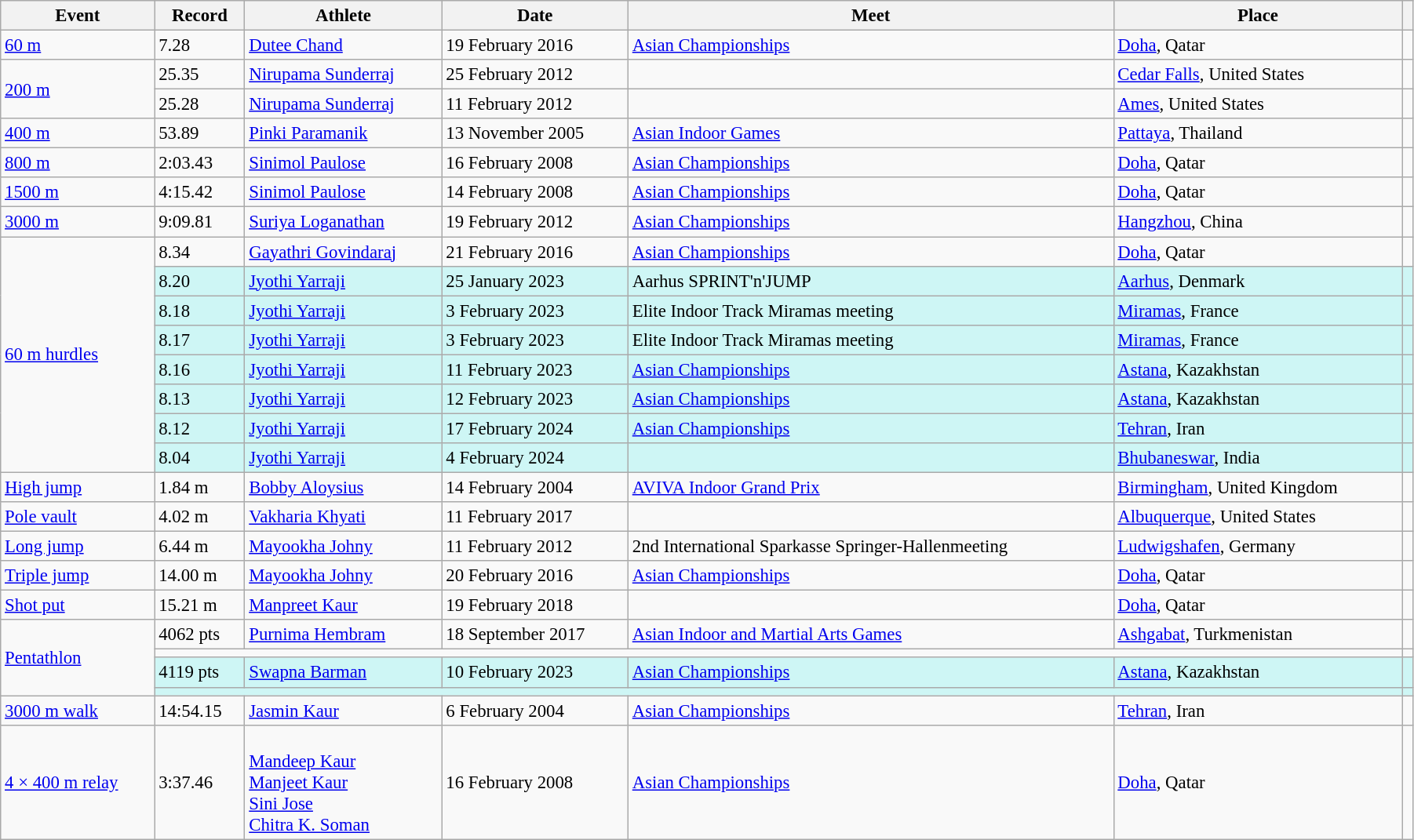<table class="wikitable" style="font-size:95%; width: 95%;">
<tr>
<th>Event</th>
<th>Record</th>
<th>Athlete</th>
<th>Date</th>
<th>Meet</th>
<th>Place</th>
<th></th>
</tr>
<tr>
<td><a href='#'>60 m</a></td>
<td>7.28</td>
<td><a href='#'>Dutee Chand</a></td>
<td>19 February 2016</td>
<td><a href='#'>Asian Championships</a></td>
<td><a href='#'>Doha</a>, Qatar</td>
<td></td>
</tr>
<tr>
<td rowspan=2><a href='#'>200 m</a></td>
<td>25.35</td>
<td><a href='#'>Nirupama Sunderraj</a></td>
<td>25 February 2012</td>
<td></td>
<td><a href='#'>Cedar Falls</a>, United States</td>
<td></td>
</tr>
<tr>
<td>25.28 </td>
<td><a href='#'>Nirupama Sunderraj</a></td>
<td>11 February 2012</td>
<td></td>
<td><a href='#'>Ames</a>, United States</td>
<td></td>
</tr>
<tr>
<td><a href='#'>400 m</a></td>
<td>53.89</td>
<td><a href='#'>Pinki Paramanik</a></td>
<td>13 November 2005</td>
<td><a href='#'>Asian Indoor Games</a></td>
<td><a href='#'>Pattaya</a>, Thailand</td>
<td></td>
</tr>
<tr>
<td><a href='#'>800 m</a></td>
<td>2:03.43</td>
<td><a href='#'>Sinimol Paulose</a></td>
<td>16 February 2008</td>
<td><a href='#'>Asian Championships</a></td>
<td><a href='#'>Doha</a>, Qatar</td>
<td></td>
</tr>
<tr>
<td><a href='#'>1500 m</a></td>
<td>4:15.42</td>
<td><a href='#'>Sinimol Paulose</a></td>
<td>14 February 2008</td>
<td><a href='#'>Asian Championships</a></td>
<td><a href='#'>Doha</a>, Qatar</td>
<td></td>
</tr>
<tr>
<td><a href='#'>3000 m</a></td>
<td>9:09.81</td>
<td><a href='#'>Suriya Loganathan</a></td>
<td>19 February 2012</td>
<td><a href='#'>Asian Championships</a></td>
<td><a href='#'>Hangzhou</a>, China</td>
<td></td>
</tr>
<tr>
<td rowspan=8><a href='#'>60 m hurdles</a></td>
<td>8.34</td>
<td><a href='#'>Gayathri Govindaraj</a></td>
<td>21 February 2016</td>
<td><a href='#'>Asian Championships</a></td>
<td><a href='#'>Doha</a>, Qatar</td>
<td></td>
</tr>
<tr bgcolor=#CEF6F5>
<td>8.20</td>
<td><a href='#'>Jyothi Yarraji</a></td>
<td>25 January 2023</td>
<td>Aarhus SPRINT'n'JUMP</td>
<td><a href='#'>Aarhus</a>, Denmark</td>
<td></td>
</tr>
<tr bgcolor=#CEF6F5>
<td>8.18</td>
<td><a href='#'>Jyothi Yarraji</a></td>
<td>3 February 2023</td>
<td>Elite Indoor Track Miramas meeting</td>
<td><a href='#'>Miramas</a>, France</td>
<td></td>
</tr>
<tr bgcolor=#CEF6F5>
<td>8.17</td>
<td><a href='#'>Jyothi Yarraji</a></td>
<td>3 February 2023</td>
<td>Elite Indoor Track Miramas meeting</td>
<td><a href='#'>Miramas</a>, France</td>
<td></td>
</tr>
<tr bgcolor=#CEF6F5>
<td>8.16</td>
<td><a href='#'>Jyothi Yarraji</a></td>
<td>11 February 2023</td>
<td><a href='#'>Asian Championships</a></td>
<td><a href='#'>Astana</a>, Kazakhstan</td>
<td></td>
</tr>
<tr bgcolor=#CEF6F5>
<td>8.13</td>
<td><a href='#'>Jyothi Yarraji</a></td>
<td>12 February 2023</td>
<td><a href='#'>Asian Championships</a></td>
<td><a href='#'>Astana</a>, Kazakhstan</td>
<td></td>
</tr>
<tr bgcolor=#CEF6F5>
<td>8.12</td>
<td><a href='#'>Jyothi Yarraji</a></td>
<td>17 February 2024</td>
<td><a href='#'>Asian Championships</a></td>
<td><a href='#'>Tehran</a>, Iran</td>
<td></td>
</tr>
<tr bgcolor=#CEF6F5>
<td>8.04 </td>
<td><a href='#'>Jyothi Yarraji</a></td>
<td>4 February 2024</td>
<td></td>
<td><a href='#'>Bhubaneswar</a>, India</td>
<td></td>
</tr>
<tr>
<td><a href='#'>High jump</a></td>
<td>1.84 m</td>
<td><a href='#'>Bobby Aloysius</a></td>
<td>14 February 2004</td>
<td><a href='#'>AVIVA Indoor Grand Prix</a></td>
<td><a href='#'>Birmingham</a>, United Kingdom</td>
<td></td>
</tr>
<tr>
<td><a href='#'>Pole vault</a></td>
<td>4.02 m </td>
<td><a href='#'>Vakharia Khyati</a></td>
<td>11 February 2017</td>
<td></td>
<td><a href='#'>Albuquerque</a>, United States</td>
<td></td>
</tr>
<tr>
<td><a href='#'>Long jump</a></td>
<td>6.44 m</td>
<td><a href='#'>Mayookha Johny</a></td>
<td>11 February 2012</td>
<td>2nd International Sparkasse Springer-Hallenmeeting</td>
<td><a href='#'>Ludwigshafen</a>, Germany</td>
<td></td>
</tr>
<tr>
<td><a href='#'>Triple jump</a></td>
<td>14.00 m</td>
<td><a href='#'>Mayookha Johny</a></td>
<td>20 February 2016</td>
<td><a href='#'>Asian Championships</a></td>
<td><a href='#'>Doha</a>, Qatar</td>
<td></td>
</tr>
<tr>
<td><a href='#'>Shot put</a></td>
<td>15.21 m</td>
<td><a href='#'>Manpreet Kaur</a></td>
<td>19 February 2018</td>
<td></td>
<td><a href='#'>Doha</a>, Qatar</td>
<td></td>
</tr>
<tr>
<td rowspan=4><a href='#'>Pentathlon</a></td>
<td>4062 pts</td>
<td><a href='#'>Purnima Hembram</a></td>
<td>18 September 2017</td>
<td><a href='#'>Asian Indoor and Martial Arts Games</a></td>
<td><a href='#'>Ashgabat</a>, Turkmenistan</td>
<td></td>
</tr>
<tr>
<td colspan=5></td>
<td></td>
</tr>
<tr bgcolor=#CEF6F5>
<td>4119 pts</td>
<td><a href='#'>Swapna Barman</a></td>
<td>10 February 2023</td>
<td><a href='#'>Asian Championships</a></td>
<td><a href='#'>Astana</a>, Kazakhstan</td>
<td></td>
</tr>
<tr bgcolor=#CEF6F5>
<td colspan=5></td>
<td></td>
</tr>
<tr>
<td><a href='#'>3000 m walk</a></td>
<td>14:54.15</td>
<td><a href='#'>Jasmin Kaur</a></td>
<td>6 February 2004</td>
<td><a href='#'>Asian Championships</a></td>
<td><a href='#'>Tehran</a>, Iran</td>
<td></td>
</tr>
<tr>
<td><a href='#'>4 × 400 m relay</a></td>
<td>3:37.46</td>
<td><br><a href='#'>Mandeep Kaur</a><br><a href='#'>Manjeet Kaur</a><br><a href='#'>Sini Jose</a><br><a href='#'>Chitra K. Soman</a></td>
<td>16 February 2008</td>
<td><a href='#'>Asian Championships</a></td>
<td><a href='#'>Doha</a>, Qatar</td>
<td></td>
</tr>
</table>
